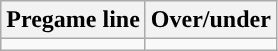<table class="wikitable">
<tr align="center">
<th>Pregame line</th>
<th>Over/under</th>
</tr>
<tr align="center">
<td></td>
<td></td>
</tr>
</table>
